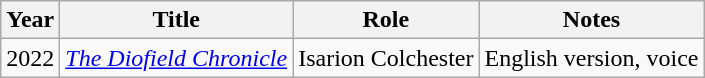<table class="wikitable">
<tr>
<th>Year</th>
<th>Title</th>
<th>Role</th>
<th>Notes</th>
</tr>
<tr>
<td>2022</td>
<td><em><a href='#'>The Diofield Chronicle</a></em></td>
<td>Isarion Colchester</td>
<td>English version, voice</td>
</tr>
</table>
